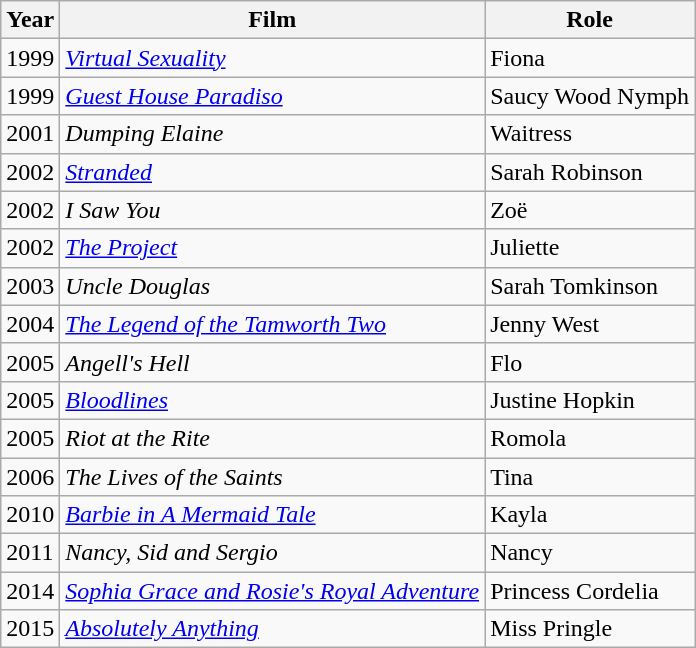<table class="wikitable">
<tr>
<th>Year</th>
<th>Film</th>
<th>Role</th>
</tr>
<tr>
<td>1999</td>
<td><em><a href='#'>Virtual Sexuality</a></em></td>
<td>Fiona</td>
</tr>
<tr>
<td>1999</td>
<td><em><a href='#'>Guest House Paradiso</a></em></td>
<td>Saucy Wood Nymph</td>
</tr>
<tr>
<td>2001</td>
<td><em>Dumping Elaine</em></td>
<td>Waitress</td>
</tr>
<tr>
<td>2002</td>
<td><em><a href='#'>Stranded</a></em></td>
<td>Sarah Robinson</td>
</tr>
<tr>
<td>2002</td>
<td><em>I Saw You</em></td>
<td>Zoë</td>
</tr>
<tr>
<td>2002</td>
<td><em><a href='#'>The Project</a></em></td>
<td>Juliette</td>
</tr>
<tr>
<td>2003</td>
<td><em>Uncle Douglas</em></td>
<td>Sarah Tomkinson</td>
</tr>
<tr>
<td>2004</td>
<td><em><a href='#'>The Legend of the Tamworth Two</a></em></td>
<td>Jenny West</td>
</tr>
<tr>
<td>2005</td>
<td><em>Angell's Hell</em></td>
<td>Flo</td>
</tr>
<tr>
<td>2005</td>
<td><em><a href='#'>Bloodlines</a></em></td>
<td>Justine Hopkin</td>
</tr>
<tr>
<td>2005</td>
<td><em>Riot at the Rite</em></td>
<td>Romola</td>
</tr>
<tr>
<td>2006</td>
<td><em>The Lives of the Saints</em></td>
<td>Tina</td>
</tr>
<tr>
<td>2010</td>
<td><em><a href='#'>Barbie in A Mermaid Tale</a></em></td>
<td>Kayla</td>
</tr>
<tr>
<td>2011</td>
<td><em>Nancy, Sid and Sergio</em></td>
<td>Nancy</td>
</tr>
<tr>
<td>2014</td>
<td><em><a href='#'>Sophia Grace and Rosie's Royal Adventure</a></em></td>
<td>Princess Cordelia</td>
</tr>
<tr>
<td>2015</td>
<td><em><a href='#'>Absolutely Anything</a></em></td>
<td>Miss Pringle</td>
</tr>
</table>
